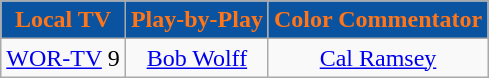<table class="wikitable">
<tr>
<th style="color:#FF7518; background:#0953a0;">Local TV</th>
<th style="color:#FF7518; background:#0953a0;">Play-by-Play</th>
<th style="color:#FF7518; background:#0953a0;">Color Commentator</th>
</tr>
<tr style="text-align: center">
<td><a href='#'>WOR-TV</a> 9</td>
<td><a href='#'>Bob Wolff</a></td>
<td><a href='#'>Cal Ramsey</a></td>
</tr>
</table>
